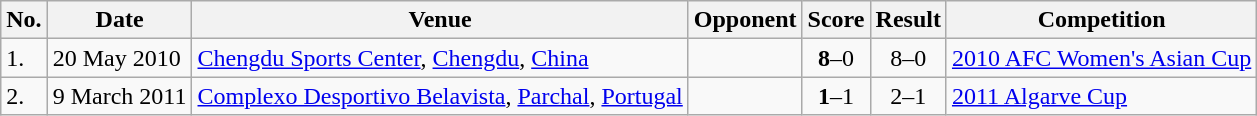<table class="wikitable">
<tr>
<th>No.</th>
<th>Date</th>
<th>Venue</th>
<th>Opponent</th>
<th>Score</th>
<th>Result</th>
<th>Competition</th>
</tr>
<tr>
<td>1.</td>
<td>20 May 2010</td>
<td><a href='#'>Chengdu Sports Center</a>, <a href='#'>Chengdu</a>, <a href='#'>China</a></td>
<td></td>
<td align=center><strong>8</strong>–0</td>
<td align=center>8–0</td>
<td><a href='#'>2010 AFC Women's Asian Cup</a></td>
</tr>
<tr>
<td>2.</td>
<td>9 March 2011</td>
<td><a href='#'>Complexo Desportivo Belavista</a>, <a href='#'>Parchal</a>, <a href='#'>Portugal</a></td>
<td></td>
<td align=center><strong>1</strong>–1</td>
<td align=center>2–1</td>
<td><a href='#'>2011 Algarve Cup</a></td>
</tr>
</table>
